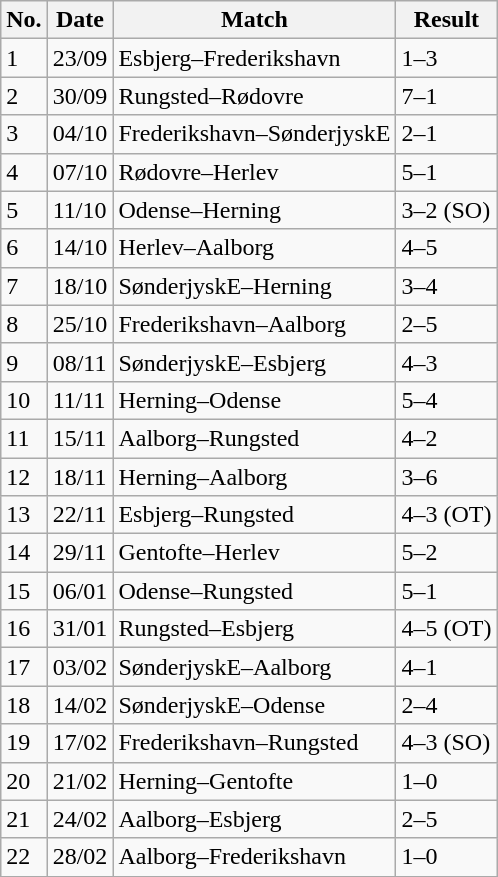<table class="wikitable">
<tr>
<th>No.</th>
<th>Date</th>
<th>Match</th>
<th>Result</th>
</tr>
<tr>
<td>1</td>
<td>23/09</td>
<td>Esbjerg–Frederikshavn</td>
<td>1–3</td>
</tr>
<tr>
<td>2</td>
<td>30/09</td>
<td>Rungsted–Rødovre</td>
<td>7–1</td>
</tr>
<tr>
<td>3</td>
<td>04/10</td>
<td>Frederikshavn–SønderjyskE</td>
<td>2–1</td>
</tr>
<tr>
<td>4</td>
<td>07/10</td>
<td>Rødovre–Herlev</td>
<td>5–1</td>
</tr>
<tr>
<td>5</td>
<td>11/10</td>
<td>Odense–Herning</td>
<td>3–2 (SO)</td>
</tr>
<tr>
<td>6</td>
<td>14/10</td>
<td>Herlev–Aalborg</td>
<td>4–5</td>
</tr>
<tr>
<td>7</td>
<td>18/10</td>
<td>SønderjyskE–Herning</td>
<td>3–4</td>
</tr>
<tr>
<td>8</td>
<td>25/10</td>
<td>Frederikshavn–Aalborg</td>
<td>2–5</td>
</tr>
<tr>
<td>9</td>
<td>08/11</td>
<td>SønderjyskE–Esbjerg</td>
<td>4–3</td>
</tr>
<tr>
<td>10</td>
<td>11/11</td>
<td>Herning–Odense</td>
<td>5–4</td>
</tr>
<tr>
<td>11</td>
<td>15/11</td>
<td>Aalborg–Rungsted</td>
<td>4–2</td>
</tr>
<tr>
<td>12</td>
<td>18/11</td>
<td>Herning–Aalborg</td>
<td>3–6</td>
</tr>
<tr>
<td>13</td>
<td>22/11</td>
<td>Esbjerg–Rungsted</td>
<td>4–3 (OT)</td>
</tr>
<tr>
<td>14</td>
<td>29/11</td>
<td>Gentofte–Herlev</td>
<td>5–2</td>
</tr>
<tr>
<td>15</td>
<td>06/01</td>
<td>Odense–Rungsted</td>
<td>5–1</td>
</tr>
<tr>
<td>16</td>
<td>31/01</td>
<td>Rungsted–Esbjerg</td>
<td>4–5 (OT)</td>
</tr>
<tr>
<td>17</td>
<td>03/02</td>
<td>SønderjyskE–Aalborg</td>
<td>4–1</td>
</tr>
<tr>
<td>18</td>
<td>14/02</td>
<td>SønderjyskE–Odense</td>
<td>2–4</td>
</tr>
<tr>
<td>19</td>
<td>17/02</td>
<td>Frederikshavn–Rungsted</td>
<td>4–3 (SO)</td>
</tr>
<tr>
<td>20</td>
<td>21/02</td>
<td>Herning–Gentofte</td>
<td>1–0</td>
</tr>
<tr>
<td>21</td>
<td>24/02</td>
<td>Aalborg–Esbjerg</td>
<td>2–5</td>
</tr>
<tr>
<td>22</td>
<td>28/02</td>
<td>Aalborg–Frederikshavn</td>
<td>1–0</td>
</tr>
<tr>
</tr>
</table>
